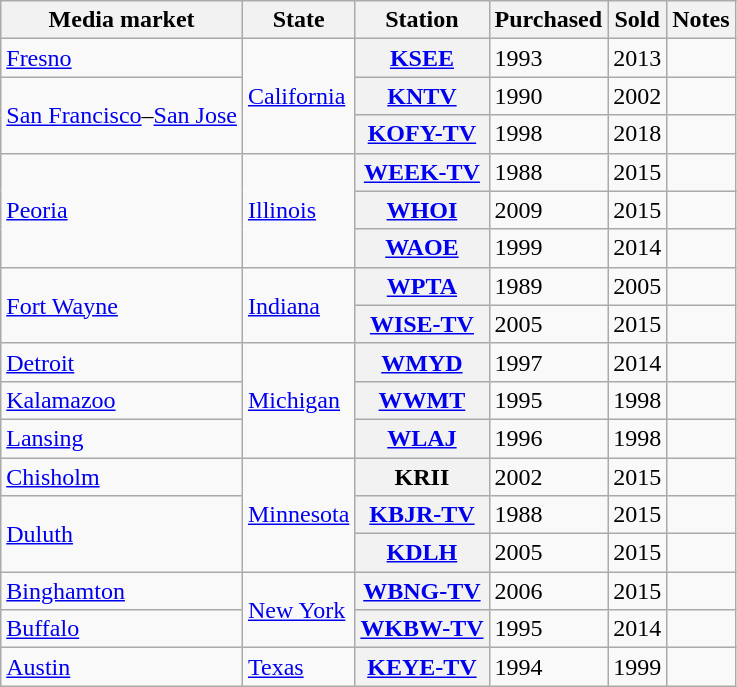<table class="wikitable sortable">
<tr>
<th scope="col">Media market</th>
<th scope="col">State</th>
<th scope="col">Station</th>
<th scope="col">Purchased</th>
<th scope="col">Sold</th>
<th scope="col" class="unsortable">Notes</th>
</tr>
<tr>
<td><a href='#'>Fresno</a></td>
<td rowspan="3"><a href='#'>California</a></td>
<th scope="row"><a href='#'>KSEE</a></th>
<td>1993</td>
<td>2013</td>
<td></td>
</tr>
<tr>
<td rowspan="2"><a href='#'>San Francisco</a>–<a href='#'>San Jose</a></td>
<th scope="row"><a href='#'>KNTV</a></th>
<td>1990</td>
<td>2002</td>
<td></td>
</tr>
<tr>
<th scope="row"><a href='#'>KOFY-TV</a></th>
<td>1998</td>
<td>2018</td>
<td></td>
</tr>
<tr>
<td rowspan="3"><a href='#'>Peoria</a></td>
<td rowspan="3"><a href='#'>Illinois</a></td>
<th scope="row"><a href='#'>WEEK-TV</a></th>
<td>1988</td>
<td>2015</td>
<td></td>
</tr>
<tr>
<th scope="row"><a href='#'>WHOI</a></th>
<td>2009</td>
<td>2015</td>
<td></td>
</tr>
<tr>
<th scope="row"><a href='#'>WAOE</a></th>
<td>1999</td>
<td>2014</td>
<td></td>
</tr>
<tr>
<td rowspan="2"><a href='#'>Fort Wayne</a></td>
<td rowspan="2"><a href='#'>Indiana</a></td>
<th scope="row"><a href='#'>WPTA</a></th>
<td>1989</td>
<td>2005</td>
<td></td>
</tr>
<tr>
<th scope="row"><a href='#'>WISE-TV</a></th>
<td>2005</td>
<td>2015</td>
<td></td>
</tr>
<tr>
<td><a href='#'>Detroit</a></td>
<td rowspan="3"><a href='#'>Michigan</a></td>
<th scope="row"><a href='#'>WMYD</a></th>
<td>1997</td>
<td>2014</td>
<td></td>
</tr>
<tr>
<td><a href='#'>Kalamazoo</a></td>
<th scope="row"><a href='#'>WWMT</a></th>
<td>1995</td>
<td>1998</td>
<td></td>
</tr>
<tr>
<td><a href='#'>Lansing</a></td>
<th scope="row"><a href='#'>WLAJ</a></th>
<td>1996</td>
<td>1998</td>
<td></td>
</tr>
<tr>
<td><a href='#'>Chisholm</a></td>
<td rowspan="3"><a href='#'>Minnesota</a></td>
<th scope="row">KRII</th>
<td>2002</td>
<td>2015</td>
<td></td>
</tr>
<tr>
<td rowspan="2"><a href='#'>Duluth</a></td>
<th scope="row"><a href='#'>KBJR-TV</a></th>
<td>1988</td>
<td>2015</td>
<td></td>
</tr>
<tr>
<th scope="row"><a href='#'>KDLH</a></th>
<td>2005</td>
<td>2015</td>
<td></td>
</tr>
<tr>
<td><a href='#'>Binghamton</a></td>
<td rowspan="2"><a href='#'>New York</a></td>
<th scope="row"><a href='#'>WBNG-TV</a></th>
<td>2006</td>
<td>2015</td>
<td></td>
</tr>
<tr>
<td><a href='#'>Buffalo</a></td>
<th scope="row"><a href='#'>WKBW-TV</a></th>
<td>1995</td>
<td>2014</td>
<td></td>
</tr>
<tr>
<td><a href='#'>Austin</a></td>
<td><a href='#'>Texas</a></td>
<th scope="row"><a href='#'>KEYE-TV</a></th>
<td>1994</td>
<td>1999</td>
<td></td>
</tr>
</table>
